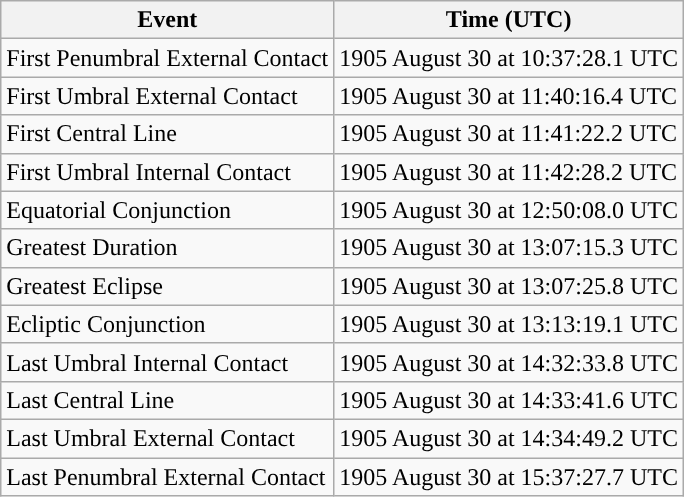<table class="wikitable">
<tr>
<th>Event</th>
<th>Time (UTC)</th>
</tr>
<tr>
<td>First Penumbral External Contact</td>
<td>1905 August 30 at 10:37:28.1 UTC</td>
</tr>
<tr>
<td>First Umbral External Contact</td>
<td>1905 August 30 at 11:40:16.4 UTC</td>
</tr>
<tr>
<td>First Central Line</td>
<td>1905 August 30 at 11:41:22.2 UTC</td>
</tr>
<tr>
<td>First Umbral Internal Contact</td>
<td>1905 August 30 at 11:42:28.2 UTC</td>
</tr>
<tr>
<td>Equatorial Conjunction</td>
<td>1905 August 30 at 12:50:08.0 UTC</td>
</tr>
<tr>
<td>Greatest Duration</td>
<td>1905 August 30 at 13:07:15.3 UTC</td>
</tr>
<tr>
<td>Greatest Eclipse</td>
<td>1905 August 30 at 13:07:25.8 UTC</td>
</tr>
<tr>
<td>Ecliptic Conjunction</td>
<td>1905 August 30 at 13:13:19.1 UTC</td>
</tr>
<tr>
<td>Last Umbral Internal Contact</td>
<td>1905 August 30 at 14:32:33.8 UTC</td>
</tr>
<tr>
<td>Last Central Line</td>
<td>1905 August 30 at 14:33:41.6 UTC</td>
</tr>
<tr>
<td>Last Umbral External Contact</td>
<td>1905 August 30 at 14:34:49.2 UTC</td>
</tr>
<tr>
<td>Last Penumbral External Contact</td>
<td>1905 August 30 at 15:37:27.7 UTC</td>
</tr>
</table>
